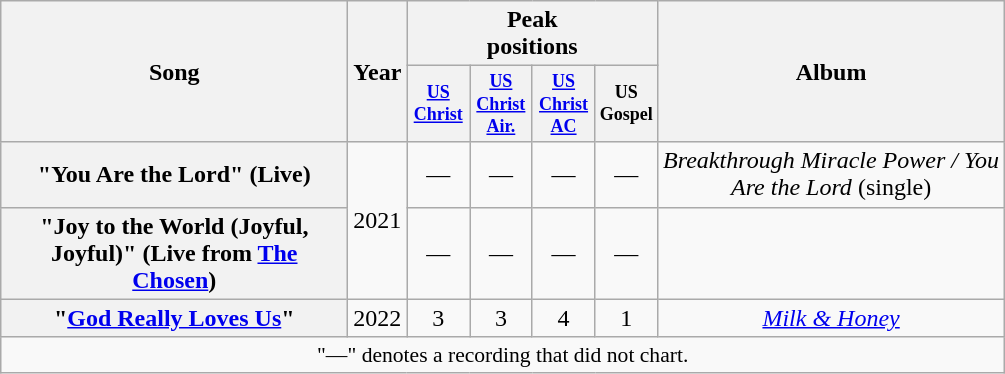<table class="wikitable plainrowheaders" style="text-align:center;">
<tr>
<th rowspan="2" style="width:14em;">Song</th>
<th rowspan="2">Year</th>
<th colspan="4">Peak<br>positions</th>
<th rowspan="2" style="width:14em;">Album</th>
</tr>
<tr style="font-size:smaller;">
<th scope="col" style="width:3em;font-size:90%;"><a href='#'>US<br>Christ</a><br></th>
<th scope="col" style="width:3em;font-size:90%;"><a href='#'>US<br>Christ Air.</a><br></th>
<th scope="col" style="width:3em;font-size:90%;"><a href='#'>US<br>Christ AC</a><br></th>
<th scope="col" style="width:3em;font-size:90%;">US<br>Gospel<br></th>
</tr>
<tr>
<th scope="row">"You Are the Lord" (Live)<br></th>
<td rowspan="2">2021</td>
<td>—</td>
<td>—</td>
<td>—</td>
<td>—</td>
<td><em>Breakthrough Miracle Power / You Are the Lord</em> (single)</td>
</tr>
<tr>
<th scope="row">"Joy to the World (Joyful, Joyful)" (Live from <a href='#'>The Chosen</a>)<br></th>
<td>—</td>
<td>—</td>
<td>—</td>
<td>—</td>
<td></td>
</tr>
<tr>
<th scope="row">"<a href='#'>God Really Loves Us</a>"<br></th>
<td>2022</td>
<td>3</td>
<td>3</td>
<td>4</td>
<td>1</td>
<td><em><a href='#'>Milk & Honey</a></em></td>
</tr>
<tr>
<td colspan="7" style="font-size:90%">"—" denotes a recording that did not chart.</td>
</tr>
</table>
